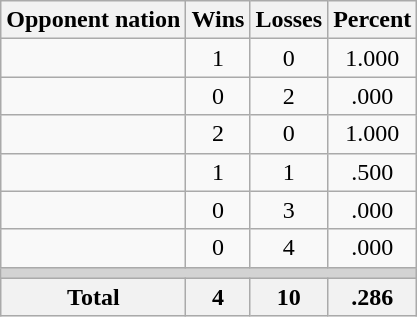<table class=wikitable>
<tr>
<th>Opponent nation</th>
<th>Wins</th>
<th>Losses</th>
<th>Percent</th>
</tr>
<tr align=center>
<td align=left></td>
<td>1</td>
<td>0</td>
<td>1.000</td>
</tr>
<tr align=center>
<td align=left></td>
<td>0</td>
<td>2</td>
<td>.000</td>
</tr>
<tr align=center>
<td align=left></td>
<td>2</td>
<td>0</td>
<td>1.000</td>
</tr>
<tr align=center>
<td align=left></td>
<td>1</td>
<td>1</td>
<td>.500</td>
</tr>
<tr align=center>
<td align=left></td>
<td>0</td>
<td>3</td>
<td>.000</td>
</tr>
<tr align=center>
<td align=left></td>
<td>0</td>
<td>4</td>
<td>.000</td>
</tr>
<tr>
<td colspan=4 bgcolor=lightgray></td>
</tr>
<tr>
<th>Total</th>
<th>4</th>
<th>10</th>
<th>.286</th>
</tr>
</table>
